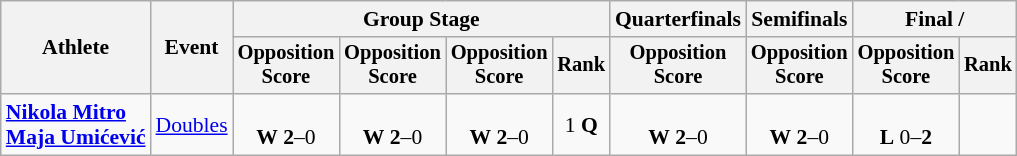<table class=wikitable style="font-size:90%">
<tr>
<th rowspan="2">Athlete</th>
<th rowspan="2">Event</th>
<th colspan=4>Group Stage</th>
<th>Quarterfinals</th>
<th>Semifinals</th>
<th colspan=2>Final / </th>
</tr>
<tr style="font-size:95%">
<th>Opposition<br>Score</th>
<th>Opposition<br>Score</th>
<th>Opposition<br>Score</th>
<th>Rank</th>
<th>Opposition<br>Score</th>
<th>Opposition<br>Score</th>
<th>Opposition<br>Score</th>
<th>Rank</th>
</tr>
<tr align=center>
<td align=left><strong><a href='#'>Nikola Mitro</a><br><a href='#'>Maja Umićević</a></strong></td>
<td align=left><a href='#'>Doubles</a></td>
<td><br><strong>W</strong> <strong>2</strong>–0</td>
<td><br><strong>W</strong> <strong>2</strong>–0</td>
<td><br><strong>W</strong> <strong>2</strong>–0</td>
<td>1 <strong>Q</strong></td>
<td><br><strong>W</strong> <strong>2</strong>–0</td>
<td><br><strong>W</strong> <strong>2</strong>–0</td>
<td><br><strong>L</strong> 0–<strong>2</strong></td>
<td></td>
</tr>
</table>
